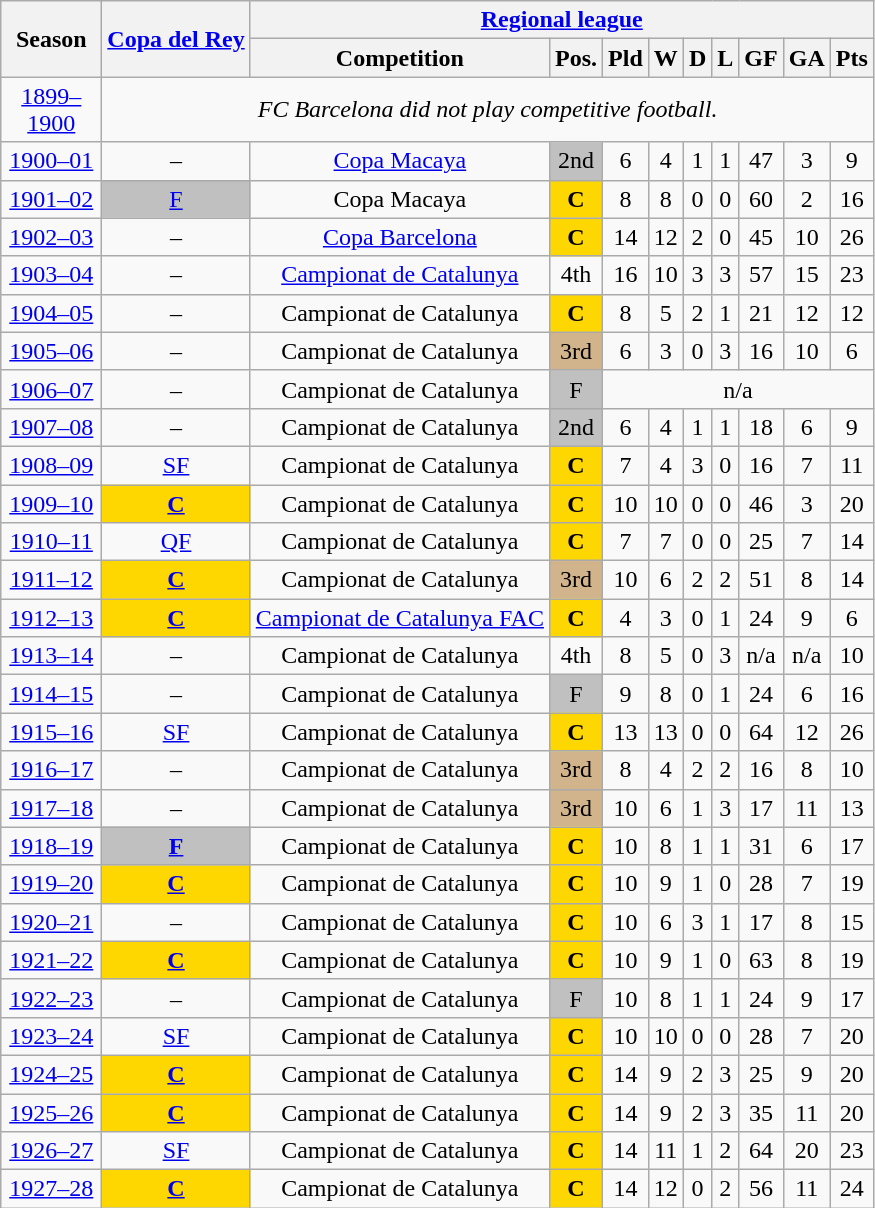<table class="wikitable" style="text-align:center">
<tr>
<th width=60px rowspan=2>Season</th>
<th rowspan=2><a href='#'>Copa del Rey</a></th>
<th colspan="9"><a href='#'>Regional league</a></th>
</tr>
<tr>
<th>Competition</th>
<th>Pos.</th>
<th>Pld</th>
<th>W</th>
<th>D</th>
<th>L</th>
<th>GF</th>
<th>GA</th>
<th>Pts</th>
</tr>
<tr>
<td><a href='#'>1899–1900</a></td>
<td colspan=11><em>FC Barcelona did not play competitive football.</em></td>
</tr>
<tr>
<td><a href='#'>1900–01</a></td>
<td>–</td>
<td><a href='#'>Copa Macaya</a></td>
<td bgcolor="silver">2nd</td>
<td>6</td>
<td>4</td>
<td>1</td>
<td>1</td>
<td>47</td>
<td>3</td>
<td>9</td>
</tr>
<tr>
<td><a href='#'>1901–02</a></td>
<td bgcolor="silver"><a href='#'>F</a></td>
<td>Copa Macaya</td>
<td bgcolor="gold"><strong>C</strong></td>
<td>8</td>
<td>8</td>
<td>0</td>
<td>0</td>
<td>60</td>
<td>2</td>
<td>16</td>
</tr>
<tr>
<td><a href='#'>1902–03</a></td>
<td>–</td>
<td><a href='#'>Copa Barcelona</a></td>
<td bgcolor="gold"><strong>C</strong></td>
<td>14</td>
<td>12</td>
<td>2</td>
<td>0</td>
<td>45</td>
<td>10</td>
<td>26</td>
</tr>
<tr>
<td><a href='#'>1903–04</a></td>
<td>–</td>
<td><a href='#'>Campionat de Catalunya</a></td>
<td>4th</td>
<td>16</td>
<td>10</td>
<td>3</td>
<td>3</td>
<td>57</td>
<td>15</td>
<td>23</td>
</tr>
<tr>
<td><a href='#'>1904–05</a></td>
<td>–</td>
<td>Campionat de Catalunya</td>
<td bgcolor="gold"><strong>C</strong></td>
<td>8</td>
<td>5</td>
<td>2</td>
<td>1</td>
<td>21</td>
<td>12</td>
<td>12</td>
</tr>
<tr>
<td><a href='#'>1905–06</a></td>
<td>–</td>
<td>Campionat de Catalunya</td>
<td bgcolor=#D2B48C>3rd</td>
<td>6</td>
<td>3</td>
<td>0</td>
<td>3</td>
<td>16</td>
<td>10</td>
<td>6</td>
</tr>
<tr>
<td><a href='#'>1906–07</a></td>
<td>–</td>
<td>Campionat de Catalunya</td>
<td bgcolor="silver">F</td>
<td colspan=7>n/a</td>
</tr>
<tr>
<td><a href='#'>1907–08</a></td>
<td>–</td>
<td>Campionat de Catalunya</td>
<td bgcolor="silver">2nd</td>
<td>6</td>
<td>4</td>
<td>1</td>
<td>1</td>
<td>18</td>
<td>6</td>
<td>9</td>
</tr>
<tr>
<td><a href='#'>1908–09</a></td>
<td><a href='#'>SF</a></td>
<td>Campionat de Catalunya</td>
<td bgcolor="gold"><strong>C</strong></td>
<td>7</td>
<td>4</td>
<td>3</td>
<td>0</td>
<td>16</td>
<td>7</td>
<td>11</td>
</tr>
<tr>
<td><a href='#'>1909–10</a></td>
<td bgcolor="gold"><strong><a href='#'>C</a></strong></td>
<td>Campionat de Catalunya</td>
<td bgcolor="gold"><strong>C</strong></td>
<td>10</td>
<td>10</td>
<td>0</td>
<td>0</td>
<td>46</td>
<td>3</td>
<td>20</td>
</tr>
<tr>
<td><a href='#'>1910–11</a></td>
<td><a href='#'>QF</a></td>
<td>Campionat de Catalunya</td>
<td bgcolor="gold"><strong>C</strong></td>
<td>7</td>
<td>7</td>
<td>0</td>
<td>0</td>
<td>25</td>
<td>7</td>
<td>14</td>
</tr>
<tr>
<td><a href='#'>1911–12</a></td>
<td bgcolor="gold"><strong><a href='#'>C</a></strong></td>
<td>Campionat de Catalunya</td>
<td bgcolor=#D2B48C>3rd</td>
<td>10</td>
<td>6</td>
<td>2</td>
<td>2</td>
<td>51</td>
<td>8</td>
<td>14</td>
</tr>
<tr>
<td><a href='#'>1912–13</a></td>
<td bgcolor="gold"><strong><a href='#'>C</a></strong></td>
<td><a href='#'>Campionat de Catalunya FAC</a></td>
<td bgcolor="gold"><strong>C</strong></td>
<td>4</td>
<td>3</td>
<td>0</td>
<td>1</td>
<td>24</td>
<td>9</td>
<td>6</td>
</tr>
<tr>
<td><a href='#'>1913–14</a></td>
<td>–</td>
<td>Campionat de Catalunya</td>
<td>4th</td>
<td>8</td>
<td>5</td>
<td>0</td>
<td>3</td>
<td>n/a</td>
<td>n/a</td>
<td>10</td>
</tr>
<tr>
<td><a href='#'>1914–15</a></td>
<td>–</td>
<td>Campionat de Catalunya</td>
<td bgcolor="silver">F</td>
<td>9</td>
<td>8</td>
<td>0</td>
<td>1</td>
<td>24</td>
<td>6</td>
<td>16</td>
</tr>
<tr>
<td><a href='#'>1915–16</a></td>
<td><a href='#'>SF</a></td>
<td>Campionat de Catalunya</td>
<td bgcolor="gold"><strong>C</strong></td>
<td>13</td>
<td>13</td>
<td>0</td>
<td>0</td>
<td>64</td>
<td>12</td>
<td>26</td>
</tr>
<tr>
<td><a href='#'>1916–17</a></td>
<td>–</td>
<td>Campionat de Catalunya</td>
<td bgcolor=#D2B48C>3rd</td>
<td>8</td>
<td>4</td>
<td>2</td>
<td>2</td>
<td>16</td>
<td>8</td>
<td>10</td>
</tr>
<tr>
<td><a href='#'>1917–18</a></td>
<td>–</td>
<td>Campionat de Catalunya</td>
<td bgcolor=#D2B48C>3rd</td>
<td>10</td>
<td>6</td>
<td>1</td>
<td>3</td>
<td>17</td>
<td>11</td>
<td>13</td>
</tr>
<tr>
<td><a href='#'>1918–19</a></td>
<td bgcolor="silver"><strong><a href='#'>F</a></strong></td>
<td>Campionat de Catalunya</td>
<td bgcolor="gold"><strong>C</strong></td>
<td>10</td>
<td>8</td>
<td>1</td>
<td>1</td>
<td>31</td>
<td>6</td>
<td>17</td>
</tr>
<tr>
<td><a href='#'>1919–20</a></td>
<td bgcolor="gold"><strong><a href='#'>C</a></strong></td>
<td>Campionat de Catalunya</td>
<td bgcolor="gold"><strong>C</strong></td>
<td>10</td>
<td>9</td>
<td>1</td>
<td>0</td>
<td>28</td>
<td>7</td>
<td>19</td>
</tr>
<tr>
<td><a href='#'>1920–21</a></td>
<td>–</td>
<td>Campionat de Catalunya</td>
<td bgcolor="gold"><strong>C</strong></td>
<td>10</td>
<td>6</td>
<td>3</td>
<td>1</td>
<td>17</td>
<td>8</td>
<td>15</td>
</tr>
<tr>
<td><a href='#'>1921–22</a></td>
<td bgcolor="gold"><strong><a href='#'>C</a></strong></td>
<td>Campionat de Catalunya</td>
<td bgcolor="gold"><strong>C</strong></td>
<td>10</td>
<td>9</td>
<td>1</td>
<td>0</td>
<td>63</td>
<td>8</td>
<td>19</td>
</tr>
<tr>
<td><a href='#'>1922–23</a></td>
<td>–</td>
<td>Campionat de Catalunya</td>
<td bgcolor="silver">F</td>
<td>10</td>
<td>8</td>
<td>1</td>
<td>1</td>
<td>24</td>
<td>9</td>
<td>17</td>
</tr>
<tr>
<td><a href='#'>1923–24</a></td>
<td><a href='#'>SF</a></td>
<td>Campionat de Catalunya</td>
<td bgcolor="gold"><strong>C</strong></td>
<td>10</td>
<td>10</td>
<td>0</td>
<td>0</td>
<td>28</td>
<td>7</td>
<td>20</td>
</tr>
<tr>
<td><a href='#'>1924–25</a></td>
<td bgcolor="gold"><strong><a href='#'>C</a></strong></td>
<td>Campionat de Catalunya</td>
<td bgcolor="gold"><strong>C</strong></td>
<td>14</td>
<td>9</td>
<td>2</td>
<td>3</td>
<td>25</td>
<td>9</td>
<td>20</td>
</tr>
<tr>
<td><a href='#'>1925–26</a></td>
<td bgcolor="gold"><strong><a href='#'>C</a></strong></td>
<td>Campionat de Catalunya</td>
<td bgcolor="gold"><strong>C</strong></td>
<td>14</td>
<td>9</td>
<td>2</td>
<td>3</td>
<td>35</td>
<td>11</td>
<td>20</td>
</tr>
<tr>
<td><a href='#'>1926–27</a></td>
<td><a href='#'>SF</a></td>
<td>Campionat de Catalunya</td>
<td bgcolor="gold"><strong>C</strong></td>
<td>14</td>
<td>11</td>
<td>1</td>
<td>2</td>
<td>64</td>
<td>20</td>
<td>23</td>
</tr>
<tr>
<td><a href='#'>1927–28</a></td>
<td bgcolor="gold"><strong><a href='#'>C</a></strong></td>
<td>Campionat de Catalunya</td>
<td bgcolor="gold"><strong>C</strong></td>
<td>14</td>
<td>12</td>
<td>0</td>
<td>2</td>
<td>56</td>
<td>11</td>
<td>24</td>
</tr>
</table>
